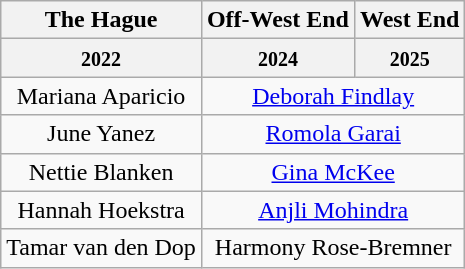<table class="wikitable">
<tr>
<th>The Hague</th>
<th>Off-West End</th>
<th>West End</th>
</tr>
<tr>
<th><small>2022</small></th>
<th><small>2024</small></th>
<th><small>2025</small></th>
</tr>
<tr>
<td align=center>Mariana Aparicio</td>
<td colspan="2" align=center><a href='#'>Deborah Findlay</a></td>
</tr>
<tr>
<td align=center>June Yanez</td>
<td colspan="2" align=center><a href='#'>Romola Garai</a></td>
</tr>
<tr>
<td align=center>Nettie Blanken</td>
<td colspan="2" align=center><a href='#'>Gina McKee</a></td>
</tr>
<tr>
<td align=center>Hannah Hoekstra</td>
<td colspan="2" align=center><a href='#'>Anjli Mohindra</a></td>
</tr>
<tr>
<td align=center>Tamar van den Dop</td>
<td colspan="2" align=center>Harmony Rose-Bremner</td>
</tr>
</table>
